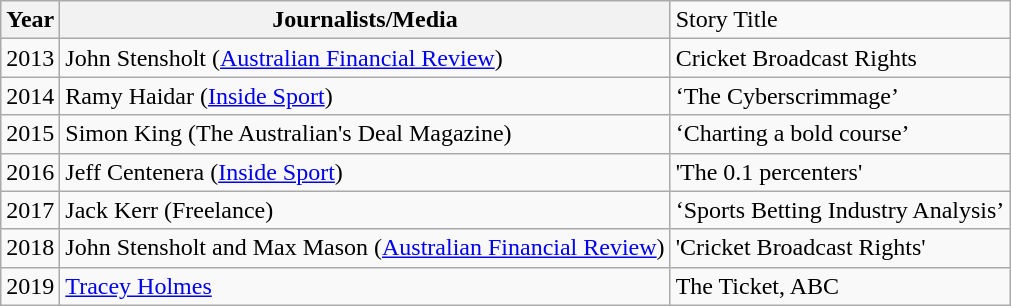<table class="wikitable">
<tr>
<th>Year</th>
<th>Journalists/Media</th>
<td>Story Title</td>
</tr>
<tr>
<td>2013</td>
<td>John Stensholt (<a href='#'>Australian Financial Review</a>)</td>
<td>Cricket Broadcast Rights</td>
</tr>
<tr>
<td>2014</td>
<td>Ramy Haidar (<a href='#'>Inside Sport</a>)</td>
<td>‘The Cyberscrimmage’</td>
</tr>
<tr>
<td>2015</td>
<td>Simon King (The Australian's Deal Magazine)</td>
<td>‘Charting a bold course’</td>
</tr>
<tr>
<td>2016</td>
<td>Jeff Centenera (<a href='#'>Inside Sport</a>)</td>
<td>'The 0.1 percenters'</td>
</tr>
<tr>
<td>2017</td>
<td>Jack Kerr (Freelance)</td>
<td>‘Sports Betting Industry Analysis’</td>
</tr>
<tr>
<td>2018</td>
<td>John Stensholt and Max Mason (<a href='#'>Australian Financial Review</a>)</td>
<td>'Cricket Broadcast Rights'</td>
</tr>
<tr>
<td>2019</td>
<td><a href='#'>Tracey Holmes</a></td>
<td>The Ticket, ABC</td>
</tr>
</table>
